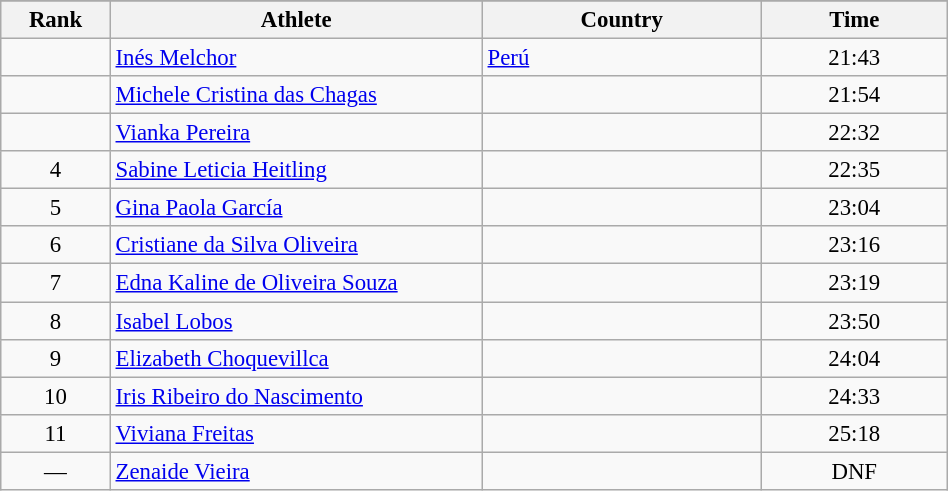<table class="wikitable sortable" style=" text-align:center; font-size:95%;" width="50%">
<tr>
</tr>
<tr>
<th width=5%>Rank</th>
<th width=20%>Athlete</th>
<th width=15%>Country</th>
<th width=10%>Time</th>
</tr>
<tr>
<td align=center></td>
<td align=left><a href='#'>Inés Melchor</a></td>
<td align=left> <a href='#'>Perú</a></td>
<td>21:43</td>
</tr>
<tr>
<td align=center></td>
<td align=left><a href='#'>Michele Cristina das Chagas</a></td>
<td align=left></td>
<td>21:54</td>
</tr>
<tr>
<td align=center></td>
<td align=left><a href='#'>Vianka Pereira</a></td>
<td align=left></td>
<td>22:32</td>
</tr>
<tr>
<td align=center>4</td>
<td align=left><a href='#'>Sabine Leticia Heitling</a></td>
<td align=left></td>
<td>22:35</td>
</tr>
<tr>
<td align=center>5</td>
<td align=left><a href='#'>Gina Paola García</a></td>
<td align=left></td>
<td>23:04</td>
</tr>
<tr>
<td align=center>6</td>
<td align=left><a href='#'>Cristiane da Silva Oliveira</a></td>
<td align=left></td>
<td>23:16</td>
</tr>
<tr>
<td align=center>7</td>
<td align=left><a href='#'>Edna Kaline de Oliveira Souza</a></td>
<td align=left></td>
<td>23:19</td>
</tr>
<tr>
<td align=center>8</td>
<td align=left><a href='#'>Isabel Lobos</a></td>
<td align=left></td>
<td>23:50</td>
</tr>
<tr>
<td align=center>9</td>
<td align=left><a href='#'>Elizabeth Choquevillca</a></td>
<td align=left></td>
<td>24:04</td>
</tr>
<tr>
<td align=center>10</td>
<td align=left><a href='#'>Iris Ribeiro do Nascimento</a></td>
<td align=left></td>
<td>24:33</td>
</tr>
<tr>
<td align=center>11</td>
<td align=left><a href='#'>Viviana Freitas</a></td>
<td align=left></td>
<td>25:18</td>
</tr>
<tr>
<td align=center>—</td>
<td align=left><a href='#'>Zenaide Vieira</a></td>
<td align=left></td>
<td>DNF</td>
</tr>
</table>
